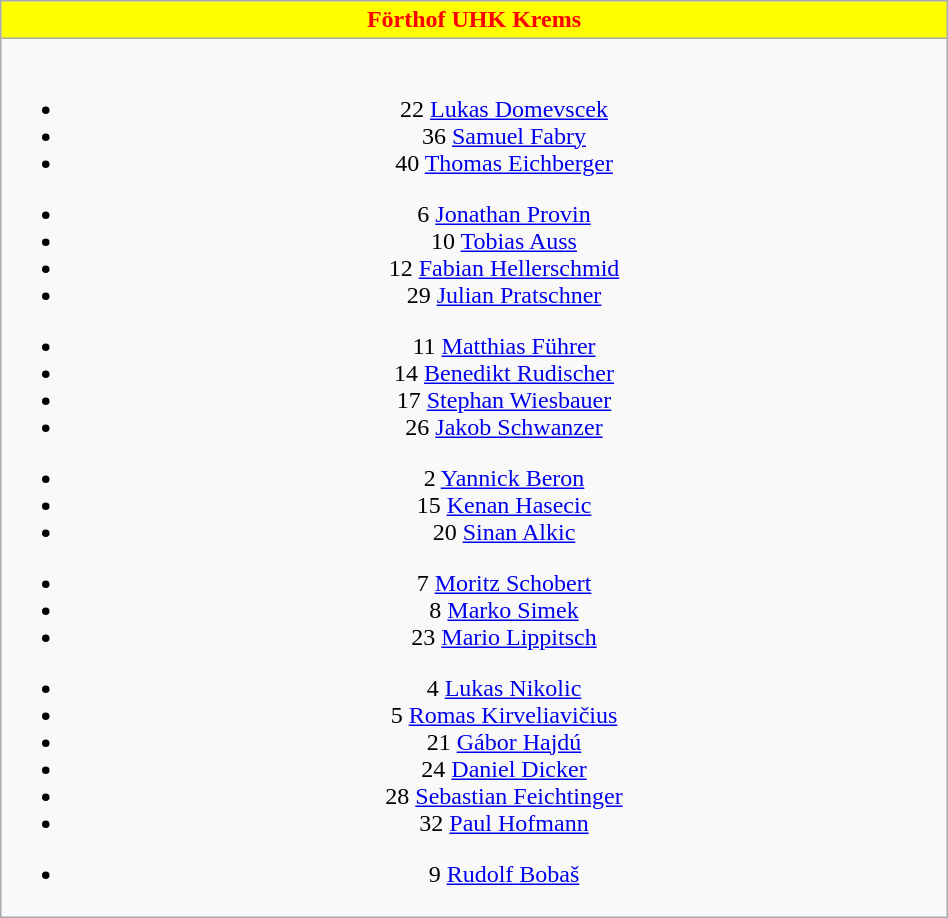<table class="wikitable" style="font-size:100%; text-align:center;" width=50%>
<tr>
<th colspan=5 style="background-color:#FFFF00;color:#FF0000;text-align:center;">Förthof UHK Krems</th>
</tr>
<tr>
<td><br>
<ul><li>22  <a href='#'>Lukas Domevscek</a></li><li>36  <a href='#'>Samuel Fabry</a></li><li>40  <a href='#'>Thomas Eichberger</a></li></ul><ul><li>6  <a href='#'>Jonathan Provin</a></li><li>10  <a href='#'>Tobias Auss</a></li><li>12  <a href='#'>Fabian Hellerschmid</a></li><li>29  <a href='#'>Julian Pratschner</a></li></ul><ul><li>11  <a href='#'>Matthias Führer</a></li><li>14  <a href='#'>Benedikt Rudischer</a></li><li>17  <a href='#'>Stephan Wiesbauer</a></li><li>26  <a href='#'>Jakob Schwanzer</a></li></ul><ul><li>2  <a href='#'>Yannick Beron</a></li><li>15  <a href='#'>Kenan Hasecic</a></li><li>20  <a href='#'>Sinan Alkic</a></li></ul><ul><li>7  <a href='#'>Moritz Schobert</a></li><li>8  <a href='#'>Marko Simek</a></li><li>23  <a href='#'>Mario Lippitsch</a></li></ul><ul><li>4  <a href='#'>Lukas Nikolic</a></li><li>5  <a href='#'>Romas Kirveliavičius</a></li><li>21  <a href='#'>Gábor Hajdú</a></li><li>24  <a href='#'>Daniel Dicker</a></li><li>28  <a href='#'>Sebastian Feichtinger</a></li><li>32  <a href='#'>Paul Hofmann</a></li></ul><ul><li>9  <a href='#'>Rudolf Bobaš</a></li></ul></td>
</tr>
</table>
